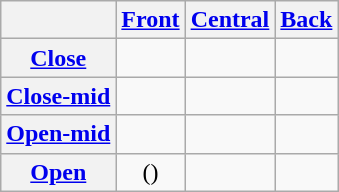<table class="wikitable" style="text-align:center">
<tr>
<th></th>
<th><a href='#'>Front</a></th>
<th><a href='#'>Central</a></th>
<th><a href='#'>Back</a></th>
</tr>
<tr>
<th><a href='#'>Close</a></th>
<td align="center"> </td>
<td></td>
<td align="center"> </td>
</tr>
<tr>
<th><a href='#'>Close-mid</a></th>
<td align="center"> </td>
<td> </td>
<td align="center"> </td>
</tr>
<tr>
<th><a href='#'>Open-mid</a></th>
<td> </td>
<td></td>
<td> </td>
</tr>
<tr>
<th><a href='#'>Open</a></th>
<td>()</td>
<td> </td>
<td align="center"></td>
</tr>
</table>
